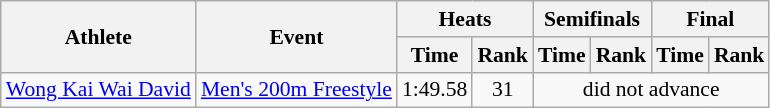<table class=wikitable style="font-size:90%">
<tr>
<th rowspan="2">Athlete</th>
<th rowspan="2">Event</th>
<th colspan="2">Heats</th>
<th colspan="2">Semifinals</th>
<th colspan="2">Final</th>
</tr>
<tr>
<th>Time</th>
<th>Rank</th>
<th>Time</th>
<th>Rank</th>
<th>Time</th>
<th>Rank</th>
</tr>
<tr>
<td rowspan="1"><a href='#'>Wong Kai Wai David</a></td>
<td><a href='#'>Men's 200m Freestyle</a></td>
<td align=center>1:49.58</td>
<td align=center>31</td>
<td align=center colspan=4>did not advance</td>
</tr>
</table>
